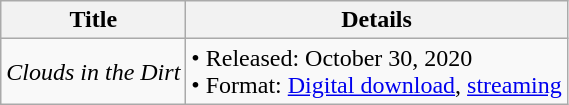<table class="wikitable">
<tr>
<th>Title</th>
<th>Details</th>
</tr>
<tr>
<td><em>Clouds in the Dirt</em></td>
<td>• Released: October 30, 2020<br>• Format: <a href='#'>Digital download</a>, <a href='#'>streaming</a></td>
</tr>
</table>
